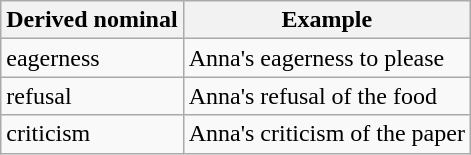<table class="wikitable">
<tr>
<th>Derived nominal</th>
<th>Example</th>
</tr>
<tr>
<td>eagerness</td>
<td>Anna's eagerness to please</td>
</tr>
<tr>
<td>refusal</td>
<td>Anna's refusal of the food</td>
</tr>
<tr>
<td>criticism</td>
<td>Anna's criticism of the paper</td>
</tr>
</table>
